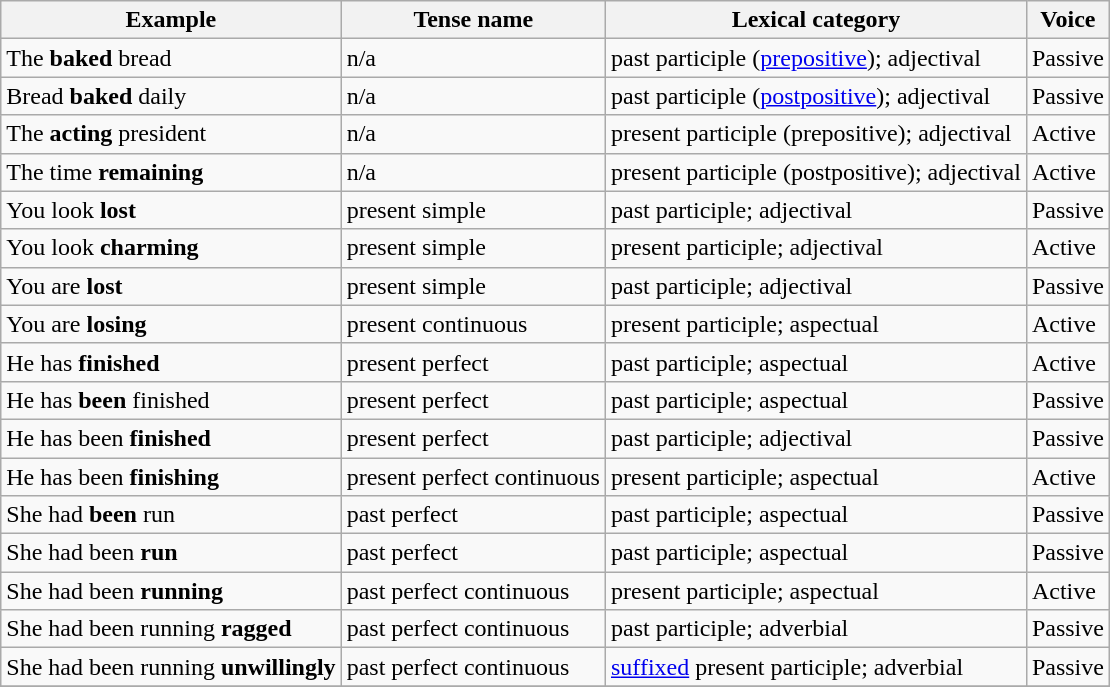<table class="wikitable">
<tr>
<th>Example</th>
<th>Tense name</th>
<th>Lexical category</th>
<th>Voice</th>
</tr>
<tr>
<td>The <strong>baked</strong> bread</td>
<td>n/a</td>
<td>past participle (<a href='#'>prepositive</a>); adjectival</td>
<td>Passive</td>
</tr>
<tr>
<td>Bread <strong>baked</strong> daily</td>
<td>n/a</td>
<td>past participle (<a href='#'>postpositive</a>); adjectival</td>
<td>Passive</td>
</tr>
<tr>
<td>The <strong>acting</strong> president</td>
<td>n/a</td>
<td>present participle (prepositive); adjectival</td>
<td>Active</td>
</tr>
<tr>
<td>The time <strong>remaining</strong></td>
<td>n/a</td>
<td>present participle (postpositive); adjectival</td>
<td>Active</td>
</tr>
<tr>
<td>You look <strong>lost</strong></td>
<td>present simple</td>
<td>past participle; adjectival</td>
<td>Passive</td>
</tr>
<tr>
<td>You look <strong>charming</strong></td>
<td>present simple</td>
<td>present participle; adjectival</td>
<td>Active</td>
</tr>
<tr>
<td>You are <strong>lost</strong></td>
<td>present simple</td>
<td>past participle; adjectival</td>
<td>Passive</td>
</tr>
<tr>
<td>You are <strong>losing</strong></td>
<td>present continuous</td>
<td>present participle; aspectual</td>
<td>Active</td>
</tr>
<tr>
<td>He has <strong>finished</strong></td>
<td>present perfect</td>
<td>past participle; aspectual</td>
<td>Active</td>
</tr>
<tr>
<td>He has <strong>been</strong> finished</td>
<td>present perfect</td>
<td>past participle; aspectual</td>
<td>Passive</td>
</tr>
<tr>
<td>He has been <strong>finished</strong></td>
<td>present perfect</td>
<td>past participle; adjectival</td>
<td>Passive</td>
</tr>
<tr>
<td>He has been <strong>finishing</strong></td>
<td>present perfect continuous</td>
<td>present participle; aspectual</td>
<td>Active</td>
</tr>
<tr>
<td>She had <strong>been</strong> run</td>
<td>past perfect</td>
<td>past participle; aspectual</td>
<td>Passive</td>
</tr>
<tr>
<td>She had been <strong>run</strong></td>
<td>past perfect</td>
<td>past participle; aspectual</td>
<td>Passive</td>
</tr>
<tr>
<td>She had been <strong>running</strong></td>
<td>past perfect continuous</td>
<td>present participle; aspectual</td>
<td>Active</td>
</tr>
<tr>
<td>She had been running <strong>ragged</strong></td>
<td>past perfect continuous</td>
<td>past participle; adverbial</td>
<td>Passive</td>
</tr>
<tr>
<td>She had been running <strong>unwillingly</strong></td>
<td>past perfect continuous</td>
<td><a href='#'>suffixed</a> present participle; adverbial</td>
<td>Passive</td>
</tr>
<tr>
</tr>
</table>
